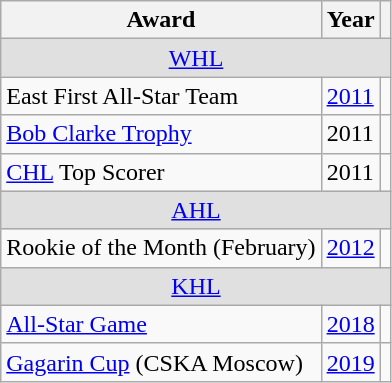<table class="wikitable">
<tr>
<th>Award</th>
<th>Year</th>
<th></th>
</tr>
<tr ALIGN="center" bgcolor="#e0e0e0">
<td colspan="3"><a href='#'>WHL</a></td>
</tr>
<tr>
<td>East First All-Star Team</td>
<td><a href='#'>2011</a></td>
<td></td>
</tr>
<tr>
<td><a href='#'>Bob Clarke Trophy</a></td>
<td>2011</td>
<td></td>
</tr>
<tr>
<td><a href='#'>CHL</a> Top Scorer</td>
<td>2011</td>
<td></td>
</tr>
<tr ALIGN="center" bgcolor="#e0e0e0">
<td colspan="3"><a href='#'>AHL</a></td>
</tr>
<tr>
<td>Rookie of the Month (February)</td>
<td><a href='#'>2012</a></td>
<td></td>
</tr>
<tr ALIGN="center" bgcolor="#e0e0e0">
<td colspan="3"><a href='#'>KHL</a></td>
</tr>
<tr>
<td><a href='#'>All-Star Game</a></td>
<td><a href='#'>2018</a></td>
<td></td>
</tr>
<tr>
<td><a href='#'>Gagarin Cup</a> (CSKA Moscow)</td>
<td><a href='#'>2019</a></td>
<td></td>
</tr>
</table>
